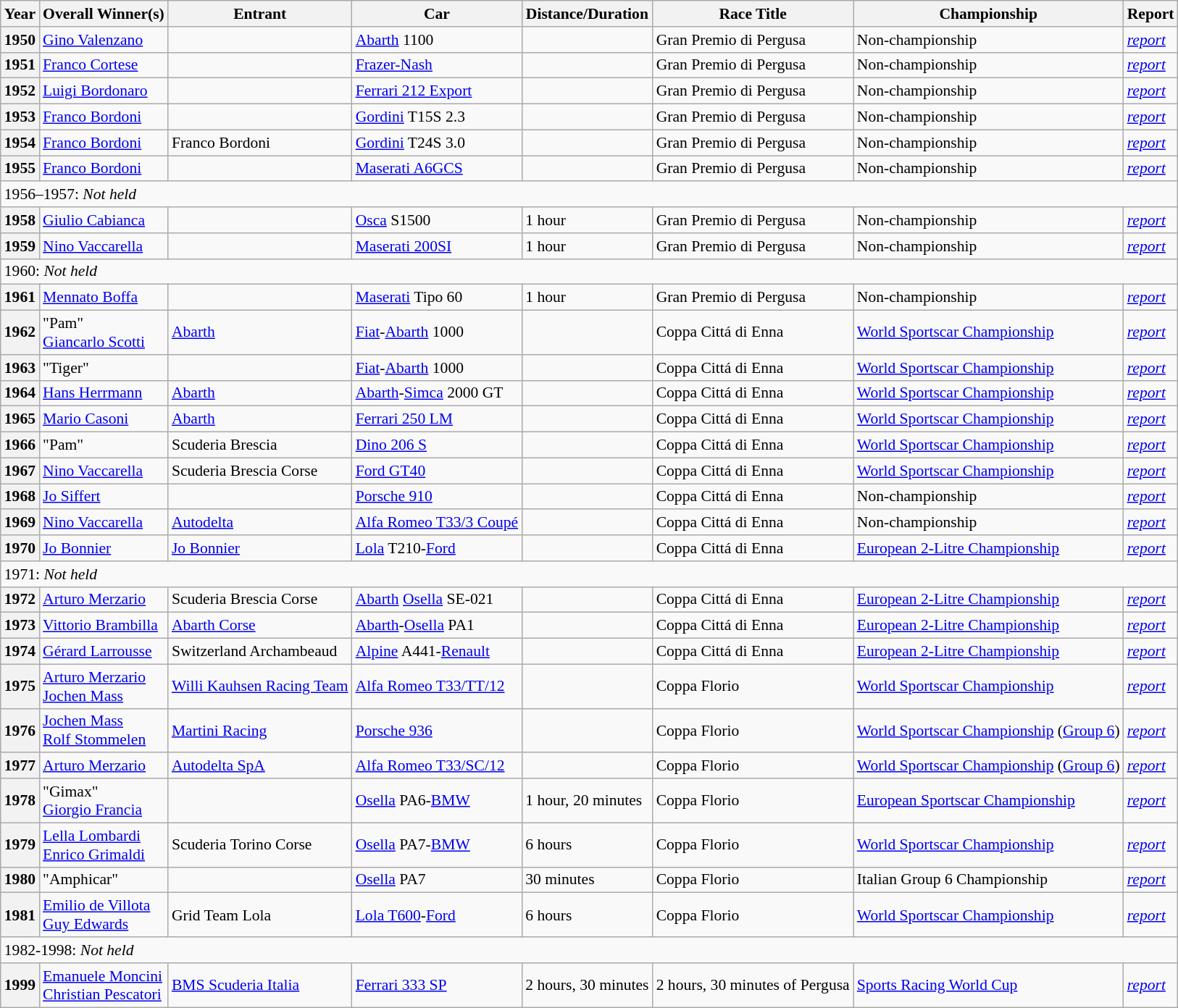<table class="wikitable" style="font-size: 90%;">
<tr>
<th>Year</th>
<th>Overall Winner(s)</th>
<th>Entrant</th>
<th>Car</th>
<th>Distance/Duration</th>
<th>Race Title</th>
<th>Championship</th>
<th>Report</th>
</tr>
<tr>
<th>1950</th>
<td> <a href='#'>Gino Valenzano</a></td>
<td></td>
<td><a href='#'>Abarth</a> 1100</td>
<td></td>
<td>Gran Premio di Pergusa</td>
<td>Non-championship</td>
<td><em><a href='#'>report</a></em></td>
</tr>
<tr>
<th>1951</th>
<td> <a href='#'>Franco Cortese</a></td>
<td></td>
<td><a href='#'>Frazer-Nash</a></td>
<td></td>
<td>Gran Premio di Pergusa</td>
<td>Non-championship</td>
<td><em><a href='#'>report</a></em></td>
</tr>
<tr>
<th>1952</th>
<td> <a href='#'>Luigi Bordonaro</a></td>
<td></td>
<td><a href='#'>Ferrari 212 Export</a></td>
<td></td>
<td>Gran Premio di Pergusa</td>
<td>Non-championship</td>
<td><em><a href='#'>report</a></em></td>
</tr>
<tr>
<th>1953</th>
<td> <a href='#'>Franco Bordoni</a></td>
<td></td>
<td><a href='#'>Gordini</a> T15S 2.3</td>
<td></td>
<td>Gran Premio di Pergusa</td>
<td>Non-championship</td>
<td><em><a href='#'>report</a></em></td>
</tr>
<tr>
<th>1954</th>
<td> <a href='#'>Franco Bordoni</a></td>
<td> Franco Bordoni</td>
<td><a href='#'>Gordini</a> T24S 3.0</td>
<td></td>
<td>Gran Premio di Pergusa</td>
<td>Non-championship</td>
<td><em><a href='#'>report</a></em></td>
</tr>
<tr>
<th>1955</th>
<td> <a href='#'>Franco Bordoni</a></td>
<td></td>
<td><a href='#'>Maserati A6GCS</a></td>
<td></td>
<td>Gran Premio di Pergusa</td>
<td>Non-championship</td>
<td><em><a href='#'>report</a></em></td>
</tr>
<tr>
<td colspan=8>1956–1957: <em>Not held</em></td>
</tr>
<tr>
<th>1958</th>
<td> <a href='#'>Giulio Cabianca</a></td>
<td></td>
<td><a href='#'>Osca</a> S1500</td>
<td>1 hour</td>
<td>Gran Premio di Pergusa</td>
<td>Non-championship</td>
<td><em><a href='#'>report</a></em></td>
</tr>
<tr>
<th>1959</th>
<td> <a href='#'>Nino Vaccarella</a></td>
<td></td>
<td><a href='#'>Maserati 200SI</a></td>
<td>1 hour</td>
<td>Gran Premio di Pergusa</td>
<td>Non-championship</td>
<td><em><a href='#'>report</a></em></td>
</tr>
<tr>
<td colspan=8>1960: <em>Not held</em></td>
</tr>
<tr>
<th>1961</th>
<td> <a href='#'>Mennato Boffa</a></td>
<td></td>
<td><a href='#'>Maserati</a> Tipo 60</td>
<td>1 hour</td>
<td>Gran Premio di Pergusa</td>
<td>Non-championship</td>
<td><em><a href='#'>report</a></em></td>
</tr>
<tr>
<th>1962</th>
<td> "Pam"<br> <a href='#'>Giancarlo Scotti</a></td>
<td> <a href='#'>Abarth</a></td>
<td><a href='#'>Fiat</a>-<a href='#'>Abarth</a> 1000</td>
<td></td>
<td>Coppa Cittá di Enna</td>
<td><a href='#'>World Sportscar Championship</a></td>
<td><em><a href='#'>report</a></em></td>
</tr>
<tr>
<th>1963</th>
<td> "Tiger"</td>
<td></td>
<td><a href='#'>Fiat</a>-<a href='#'>Abarth</a> 1000</td>
<td></td>
<td>Coppa Cittá di Enna</td>
<td><a href='#'>World Sportscar Championship</a></td>
<td><em><a href='#'>report</a></em></td>
</tr>
<tr>
<th>1964</th>
<td> <a href='#'>Hans Herrmann</a></td>
<td> <a href='#'>Abarth</a></td>
<td><a href='#'>Abarth</a>-<a href='#'>Simca</a> 2000 GT</td>
<td></td>
<td>Coppa Cittá di Enna</td>
<td><a href='#'>World Sportscar Championship</a></td>
<td><em><a href='#'>report</a></em></td>
</tr>
<tr>
<th>1965</th>
<td> <a href='#'>Mario Casoni</a></td>
<td> <a href='#'>Abarth</a></td>
<td><a href='#'>Ferrari 250 LM</a></td>
<td></td>
<td>Coppa Cittá di Enna</td>
<td><a href='#'>World Sportscar Championship</a></td>
<td><em><a href='#'>report</a></em></td>
</tr>
<tr>
<th>1966</th>
<td> "Pam"</td>
<td> Scuderia Brescia</td>
<td><a href='#'>Dino 206 S</a></td>
<td></td>
<td>Coppa Cittá di Enna</td>
<td><a href='#'>World Sportscar Championship</a></td>
<td><em><a href='#'>report</a></em></td>
</tr>
<tr>
<th>1967</th>
<td> <a href='#'>Nino Vaccarella</a></td>
<td> Scuderia Brescia Corse</td>
<td><a href='#'>Ford GT40</a></td>
<td></td>
<td>Coppa Cittá di Enna</td>
<td><a href='#'>World Sportscar Championship</a></td>
<td><em><a href='#'>report</a></em></td>
</tr>
<tr>
<th>1968</th>
<td> <a href='#'>Jo Siffert</a></td>
<td></td>
<td><a href='#'>Porsche 910</a></td>
<td></td>
<td>Coppa Cittá di Enna</td>
<td>Non-championship</td>
<td><em><a href='#'>report</a></em></td>
</tr>
<tr>
<th>1969</th>
<td> <a href='#'>Nino Vaccarella</a></td>
<td> <a href='#'>Autodelta</a></td>
<td><a href='#'>Alfa Romeo T33/3 Coupé</a></td>
<td></td>
<td>Coppa Cittá di Enna</td>
<td>Non-championship</td>
<td><em><a href='#'>report</a></em></td>
</tr>
<tr>
<th>1970</th>
<td> <a href='#'>Jo Bonnier</a></td>
<td> <a href='#'>Jo Bonnier</a></td>
<td><a href='#'>Lola</a> T210-<a href='#'>Ford</a></td>
<td></td>
<td>Coppa Cittá di Enna</td>
<td><a href='#'>European 2-Litre Championship</a></td>
<td><em><a href='#'>report</a></em></td>
</tr>
<tr>
<td colspan=8>1971: <em>Not held</em></td>
</tr>
<tr>
<th>1972</th>
<td> <a href='#'>Arturo Merzario</a></td>
<td> Scuderia Brescia Corse</td>
<td><a href='#'>Abarth</a> <a href='#'>Osella</a> SE-021</td>
<td></td>
<td>Coppa Cittá di Enna</td>
<td><a href='#'>European 2-Litre Championship</a></td>
<td><em><a href='#'>report</a></em></td>
</tr>
<tr>
<th>1973</th>
<td> <a href='#'>Vittorio Brambilla</a></td>
<td> <a href='#'>Abarth Corse</a></td>
<td><a href='#'>Abarth</a>-<a href='#'>Osella</a> PA1</td>
<td></td>
<td>Coppa Cittá di Enna</td>
<td><a href='#'>European 2-Litre Championship</a></td>
<td><em><a href='#'>report</a></em></td>
</tr>
<tr>
<th>1974</th>
<td> <a href='#'>Gérard Larrousse</a></td>
<td> Switzerland Archambeaud</td>
<td><a href='#'>Alpine</a> A441-<a href='#'>Renault</a></td>
<td></td>
<td>Coppa Cittá di Enna</td>
<td><a href='#'>European 2-Litre Championship</a></td>
<td><em><a href='#'>report</a></em></td>
</tr>
<tr>
<th>1975</th>
<td> <a href='#'>Arturo Merzario</a><br> <a href='#'>Jochen Mass</a></td>
<td> <a href='#'>Willi Kauhsen Racing Team</a></td>
<td><a href='#'>Alfa Romeo T33/TT/12</a></td>
<td></td>
<td>Coppa Florio</td>
<td><a href='#'>World Sportscar Championship</a></td>
<td><em><a href='#'>report</a></em></td>
</tr>
<tr>
<th>1976</th>
<td> <a href='#'>Jochen Mass</a><br> <a href='#'>Rolf Stommelen</a></td>
<td> <a href='#'>Martini Racing</a></td>
<td><a href='#'>Porsche 936</a></td>
<td></td>
<td>Coppa Florio</td>
<td><a href='#'>World Sportscar Championship</a> (<a href='#'>Group 6</a>)</td>
<td><em><a href='#'>report</a></em></td>
</tr>
<tr>
<th>1977</th>
<td> <a href='#'>Arturo Merzario</a></td>
<td> <a href='#'>Autodelta SpA</a></td>
<td><a href='#'>Alfa Romeo T33/SC/12</a></td>
<td></td>
<td>Coppa Florio</td>
<td><a href='#'>World Sportscar Championship</a> (<a href='#'>Group 6</a>)</td>
<td><em><a href='#'>report</a></em></td>
</tr>
<tr>
<th>1978</th>
<td> "Gimax"<br> <a href='#'>Giorgio Francia</a></td>
<td></td>
<td><a href='#'>Osella</a> PA6-<a href='#'>BMW</a></td>
<td>1 hour, 20 minutes</td>
<td>Coppa Florio</td>
<td><a href='#'>European Sportscar Championship</a></td>
<td><em><a href='#'>report</a></em></td>
</tr>
<tr>
<th>1979</th>
<td> <a href='#'>Lella Lombardi</a><br> <a href='#'>Enrico Grimaldi</a></td>
<td> Scuderia Torino Corse</td>
<td><a href='#'>Osella</a> PA7-<a href='#'>BMW</a></td>
<td>6 hours</td>
<td>Coppa Florio</td>
<td><a href='#'>World Sportscar Championship</a></td>
<td><em><a href='#'>report</a></em></td>
</tr>
<tr>
<th>1980</th>
<td> "Amphicar"</td>
<td></td>
<td><a href='#'>Osella</a> PA7</td>
<td>30 minutes</td>
<td>Coppa Florio</td>
<td>Italian Group 6 Championship</td>
<td><em><a href='#'>report</a></em></td>
</tr>
<tr>
<th>1981</th>
<td> <a href='#'>Emilio de Villota</a><br> <a href='#'>Guy Edwards</a></td>
<td> Grid Team Lola</td>
<td><a href='#'>Lola T600</a>-<a href='#'>Ford</a></td>
<td>6 hours</td>
<td>Coppa Florio</td>
<td><a href='#'>World Sportscar Championship</a></td>
<td><em><a href='#'>report</a></em></td>
</tr>
<tr>
<td colspan=8>1982-1998: <em>Not held</em></td>
</tr>
<tr>
<th>1999</th>
<td> <a href='#'>Emanuele Moncini</a><br> <a href='#'>Christian Pescatori</a></td>
<td> <a href='#'>BMS Scuderia Italia</a></td>
<td><a href='#'>Ferrari 333 SP</a></td>
<td>2 hours, 30 minutes</td>
<td>2 hours, 30 minutes of Pergusa</td>
<td><a href='#'>Sports Racing World Cup</a></td>
<td><em><a href='#'>report</a></em></td>
</tr>
</table>
